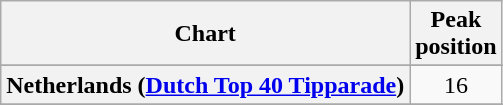<table class="wikitable sortable plainrowheaders">
<tr>
<th scope="col">Chart</th>
<th scope="col">Peak<br>position</th>
</tr>
<tr>
</tr>
<tr>
</tr>
<tr>
</tr>
<tr>
</tr>
<tr>
</tr>
<tr>
<th scope="row">Netherlands (<a href='#'>Dutch Top 40 Tipparade</a>)</th>
<td align="center">16</td>
</tr>
<tr>
</tr>
<tr>
</tr>
<tr>
</tr>
<tr>
</tr>
<tr>
</tr>
<tr>
</tr>
</table>
